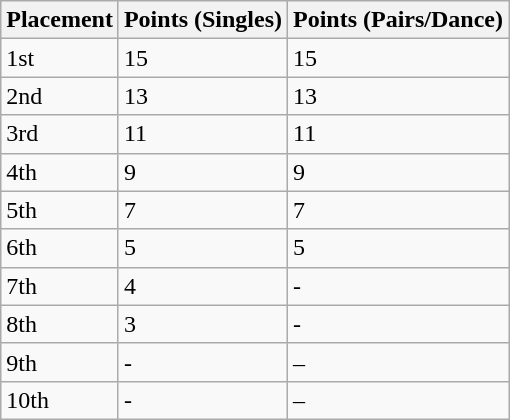<table class="wikitable">
<tr>
<th>Placement</th>
<th>Points (Singles)</th>
<th>Points (Pairs/Dance)</th>
</tr>
<tr>
<td>1st</td>
<td>15</td>
<td>15</td>
</tr>
<tr>
<td>2nd</td>
<td>13</td>
<td>13</td>
</tr>
<tr>
<td>3rd</td>
<td>11</td>
<td>11</td>
</tr>
<tr>
<td>4th</td>
<td>9</td>
<td>9</td>
</tr>
<tr>
<td>5th</td>
<td>7</td>
<td>7</td>
</tr>
<tr>
<td>6th</td>
<td>5</td>
<td>5</td>
</tr>
<tr>
<td>7th</td>
<td>4</td>
<td>-</td>
</tr>
<tr>
<td>8th</td>
<td>3</td>
<td>-</td>
</tr>
<tr>
<td>9th</td>
<td>-</td>
<td>–</td>
</tr>
<tr>
<td>10th</td>
<td>-</td>
<td>–</td>
</tr>
</table>
